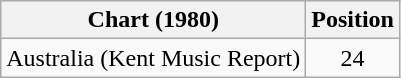<table class="wikitable">
<tr>
<th align="left">Chart (1980)</th>
<th style="text-align:center;">Position</th>
</tr>
<tr>
<td>Australia (Kent Music Report)</td>
<td style="text-align:center;">24</td>
</tr>
</table>
